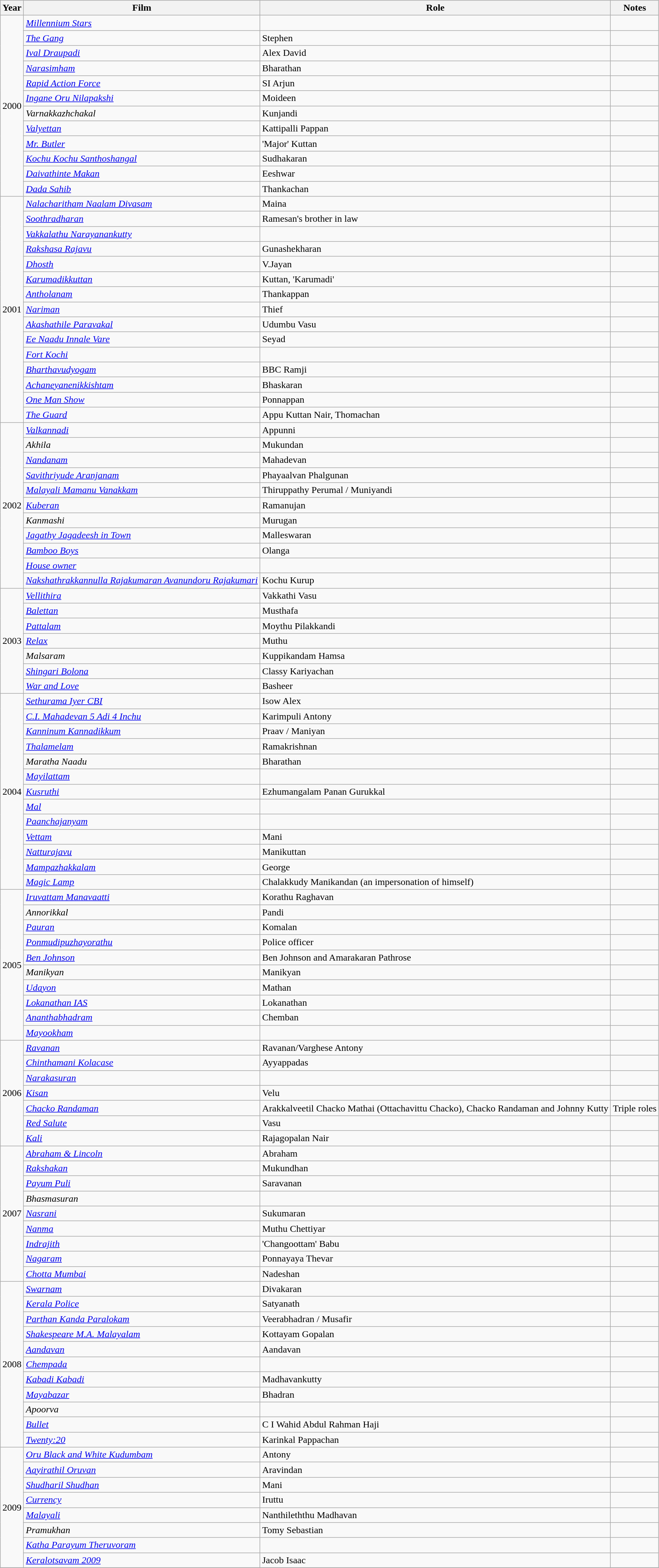<table class="wikitable sortable">
<tr>
<th scope="col">Year</th>
<th scope="col">Film</th>
<th scope="col">Role</th>
<th>Notes</th>
</tr>
<tr>
<td rowspan=12>2000</td>
<td><em><a href='#'>Millennium Stars</a></em></td>
<td></td>
<td></td>
</tr>
<tr>
<td><em><a href='#'>The Gang</a></em></td>
<td>Stephen</td>
<td></td>
</tr>
<tr>
<td><em><a href='#'>Ival Draupadi</a></em></td>
<td>Alex David</td>
<td></td>
</tr>
<tr>
<td><em><a href='#'>Narasimham</a></em></td>
<td>Bharathan</td>
<td></td>
</tr>
<tr>
<td><em> <a href='#'>Rapid Action Force</a></em></td>
<td>SI Arjun</td>
<td></td>
</tr>
<tr>
<td><em><a href='#'>Ingane Oru Nilapakshi</a></em></td>
<td>Moideen</td>
<td></td>
</tr>
<tr>
<td><em>Varnakkazhchakal</em></td>
<td>Kunjandi</td>
<td></td>
</tr>
<tr>
<td><em><a href='#'>Valyettan</a></em></td>
<td>Kattipalli Pappan</td>
<td></td>
</tr>
<tr>
<td><em><a href='#'>Mr. Butler</a></em></td>
<td>'Major' Kuttan</td>
<td></td>
</tr>
<tr>
<td><em><a href='#'>Kochu Kochu Santhoshangal</a></em></td>
<td>Sudhakaran</td>
<td></td>
</tr>
<tr>
<td><em><a href='#'>Daivathinte Makan</a></em></td>
<td>Eeshwar</td>
<td></td>
</tr>
<tr>
<td><em><a href='#'>Dada Sahib</a></em></td>
<td>Thankachan</td>
<td></td>
</tr>
<tr>
<td rowspan=15>2001</td>
<td><em><a href='#'>Nalacharitham Naalam Divasam</a></em></td>
<td>Maina</td>
<td></td>
</tr>
<tr>
<td><em><a href='#'>Soothradharan</a></em></td>
<td>Ramesan's brother in law</td>
<td></td>
</tr>
<tr>
<td><em><a href='#'>Vakkalathu Narayanankutty</a></em></td>
<td></td>
<td></td>
</tr>
<tr>
<td><em><a href='#'>Rakshasa Rajavu</a></em></td>
<td>Gunashekharan</td>
<td></td>
</tr>
<tr>
<td><em><a href='#'>Dhosth</a></em></td>
<td>V.Jayan</td>
<td></td>
</tr>
<tr>
<td><em><a href='#'>Karumadikkuttan</a></em></td>
<td>Kuttan, 'Karumadi'</td>
<td></td>
</tr>
<tr>
<td><em><a href='#'>Antholanam</a></em></td>
<td>Thankappan</td>
<td></td>
</tr>
<tr>
<td><em><a href='#'>Nariman</a></em></td>
<td>Thief</td>
<td></td>
</tr>
<tr>
<td><em><a href='#'>Akashathile Paravakal</a></em></td>
<td>Udumbu Vasu</td>
<td></td>
</tr>
<tr>
<td><em><a href='#'>Ee Naadu Innale Vare</a></em></td>
<td>Seyad</td>
<td></td>
</tr>
<tr>
<td><em><a href='#'>Fort Kochi</a></em></td>
<td></td>
<td></td>
</tr>
<tr>
<td><em><a href='#'>Bharthavudyogam</a></em></td>
<td>BBC Ramji</td>
<td></td>
</tr>
<tr>
<td><em><a href='#'>Achaneyanenikkishtam</a></em></td>
<td>Bhaskaran</td>
<td></td>
</tr>
<tr>
<td><em><a href='#'>One Man Show</a></em></td>
<td>Ponnappan</td>
<td></td>
</tr>
<tr>
<td><em><a href='#'>The Guard</a></em></td>
<td>Appu Kuttan Nair, Thomachan</td>
<td></td>
</tr>
<tr>
<td rowspan=11>2002</td>
<td><em><a href='#'>Valkannadi</a></em></td>
<td>Appunni</td>
<td></td>
</tr>
<tr>
<td><em>Akhila</em></td>
<td>Mukundan</td>
<td></td>
</tr>
<tr>
<td><em><a href='#'>Nandanam</a></em></td>
<td>Mahadevan</td>
<td></td>
</tr>
<tr>
<td><em><a href='#'>Savithriyude Aranjanam</a></em></td>
<td>Phayaalvan Phalgunan</td>
<td></td>
</tr>
<tr>
<td><em><a href='#'>Malayali Mamanu Vanakkam</a></em></td>
<td>Thiruppathy Perumal / Muniyandi</td>
<td></td>
</tr>
<tr>
<td><em><a href='#'>Kuberan</a></em></td>
<td>Ramanujan</td>
<td></td>
</tr>
<tr>
<td><em>Kanmashi</em></td>
<td>Murugan</td>
<td></td>
</tr>
<tr>
<td><em><a href='#'>Jagathy Jagadeesh in Town</a></em></td>
<td>Malleswaran</td>
<td></td>
</tr>
<tr>
<td><em><a href='#'>Bamboo Boys</a></em></td>
<td>Olanga</td>
<td></td>
</tr>
<tr>
<td><em><a href='#'>House owner</a></em></td>
<td></td>
<td></td>
</tr>
<tr>
<td><em><a href='#'>Nakshathrakkannulla Rajakumaran Avanundoru Rajakumari</a></em></td>
<td>Kochu Kurup</td>
<td></td>
</tr>
<tr>
<td rowspan=7>2003</td>
<td><em><a href='#'>Vellithira</a></em></td>
<td>Vakkathi Vasu</td>
<td></td>
</tr>
<tr>
<td><em><a href='#'>Balettan</a></em></td>
<td>Musthafa</td>
<td></td>
</tr>
<tr>
<td><em><a href='#'>Pattalam</a></em></td>
<td>Moythu Pilakkandi</td>
<td></td>
</tr>
<tr>
<td><em><a href='#'>Relax</a> </em></td>
<td>Muthu</td>
<td></td>
</tr>
<tr>
<td><em>Malsaram</em></td>
<td>Kuppikandam Hamsa</td>
<td></td>
</tr>
<tr>
<td><em><a href='#'>Shingari Bolona</a></em></td>
<td>Classy Kariyachan</td>
<td></td>
</tr>
<tr>
<td><em><a href='#'>War and Love</a></em></td>
<td>Basheer</td>
<td></td>
</tr>
<tr>
<td rowspan=13>2004</td>
<td><em><a href='#'>Sethurama Iyer CBI</a></em></td>
<td>Isow Alex</td>
<td></td>
</tr>
<tr>
<td><em><a href='#'>C.I. Mahadevan 5 Adi 4 Inchu</a></em></td>
<td>Karimpuli Antony</td>
<td></td>
</tr>
<tr>
<td><em><a href='#'>Kanninum Kannadikkum</a></em></td>
<td>Praav / Maniyan</td>
<td></td>
</tr>
<tr>
<td><em><a href='#'>Thalamelam</a></em></td>
<td>Ramakrishnan</td>
<td></td>
</tr>
<tr>
<td><em>Maratha Naadu</em></td>
<td>Bharathan</td>
<td></td>
</tr>
<tr>
<td><em><a href='#'>Mayilattam</a></em></td>
<td></td>
<td></td>
</tr>
<tr>
<td><em><a href='#'>Kusruthi</a></em></td>
<td>Ezhumangalam Panan Gurukkal</td>
<td></td>
</tr>
<tr>
<td><em><a href='#'>Mal</a></em></td>
<td></td>
<td></td>
</tr>
<tr>
<td><em><a href='#'>Paanchajanyam</a></em></td>
<td></td>
<td></td>
</tr>
<tr>
<td><em><a href='#'>Vettam</a></em></td>
<td>Mani</td>
<td></td>
</tr>
<tr>
<td><em><a href='#'>Natturajavu</a></em></td>
<td>Manikuttan</td>
<td></td>
</tr>
<tr>
<td><em><a href='#'>Mampazhakkalam</a></em></td>
<td>George</td>
<td></td>
</tr>
<tr>
<td><em><a href='#'>Magic Lamp</a></em></td>
<td>Chalakkudy Manikandan (an impersonation of himself)</td>
<td></td>
</tr>
<tr>
<td rowspan=10>2005</td>
<td><em><a href='#'>Iruvattam Manavaatti</a></em></td>
<td>Korathu Raghavan</td>
<td></td>
</tr>
<tr>
<td><em>Annorikkal</em></td>
<td>Pandi</td>
<td></td>
</tr>
<tr>
<td><em><a href='#'>Pauran</a></em></td>
<td>Komalan</td>
<td></td>
</tr>
<tr>
<td><em><a href='#'>Ponmudipuzhayorathu</a></em></td>
<td>Police officer</td>
<td></td>
</tr>
<tr>
<td><em><a href='#'>Ben Johnson</a></em></td>
<td>Ben Johnson and Amarakaran Pathrose</td>
<td></td>
</tr>
<tr>
<td><em>Manikyan</em></td>
<td>Manikyan</td>
<td></td>
</tr>
<tr>
<td><em><a href='#'>Udayon</a></em></td>
<td>Mathan</td>
<td></td>
</tr>
<tr>
<td><em><a href='#'>Lokanathan IAS</a></em></td>
<td>Lokanathan</td>
<td></td>
</tr>
<tr>
<td><em><a href='#'>Ananthabhadram</a></em></td>
<td>Chemban</td>
<td></td>
</tr>
<tr>
<td><em><a href='#'>Mayookham</a></em></td>
<td></td>
<td></td>
</tr>
<tr>
<td rowspan=7>2006</td>
<td><em><a href='#'>Ravanan</a></em></td>
<td>Ravanan/Varghese Antony</td>
<td></td>
</tr>
<tr>
<td><em><a href='#'>Chinthamani Kolacase</a></em></td>
<td>Ayyappadas</td>
<td></td>
</tr>
<tr>
<td><em><a href='#'>Narakasuran</a></em></td>
<td></td>
<td></td>
</tr>
<tr>
<td><em><a href='#'>Kisan</a></em></td>
<td>Velu</td>
<td></td>
</tr>
<tr>
<td><em><a href='#'>Chacko Randaman</a></em></td>
<td>Arakkalveetil Chacko Mathai (Ottachavittu Chacko), Chacko Randaman and Johnny Kutty</td>
<td>Triple roles</td>
</tr>
<tr>
<td><em><a href='#'>Red Salute</a></em></td>
<td>Vasu</td>
<td></td>
</tr>
<tr>
<td><em><a href='#'>Kali</a></em></td>
<td>Rajagopalan Nair</td>
<td></td>
</tr>
<tr>
<td rowspan=9>2007</td>
<td><em><a href='#'>Abraham & Lincoln</a></em></td>
<td>Abraham</td>
<td></td>
</tr>
<tr>
<td><em><a href='#'>Rakshakan</a></em></td>
<td>Mukundhan</td>
<td></td>
</tr>
<tr>
<td><em><a href='#'>Payum Puli</a></em></td>
<td>Saravanan</td>
<td></td>
</tr>
<tr>
<td><em>Bhasmasuran</em></td>
<td></td>
<td></td>
</tr>
<tr>
<td><em><a href='#'>Nasrani</a></em></td>
<td>Sukumaran</td>
<td></td>
</tr>
<tr>
<td><em><a href='#'>Nanma</a></em></td>
<td>Muthu Chettiyar</td>
<td></td>
</tr>
<tr>
<td><em><a href='#'>Indrajith</a></em></td>
<td>'Changoottam' Babu</td>
<td></td>
</tr>
<tr>
<td><em><a href='#'>Nagaram</a></em></td>
<td>Ponnayaya Thevar</td>
<td></td>
</tr>
<tr>
<td><em><a href='#'>Chotta Mumbai</a></em></td>
<td>Nadeshan</td>
<td></td>
</tr>
<tr>
<td rowspan=11>2008</td>
<td><em><a href='#'>Swarnam</a></em></td>
<td>Divakaran</td>
<td></td>
</tr>
<tr>
<td><em><a href='#'>Kerala Police</a></em></td>
<td>Satyanath</td>
<td></td>
</tr>
<tr>
<td><em><a href='#'>Parthan Kanda Paralokam</a></em></td>
<td>Veerabhadran / Musafir</td>
<td></td>
</tr>
<tr>
<td><em><a href='#'>Shakespeare M.A. Malayalam</a></em></td>
<td>Kottayam Gopalan</td>
<td></td>
</tr>
<tr>
<td><em><a href='#'>Aandavan</a></em></td>
<td>Aandavan</td>
<td></td>
</tr>
<tr>
<td><em><a href='#'>Chempada</a></em></td>
<td></td>
<td></td>
</tr>
<tr>
<td><em><a href='#'>Kabadi Kabadi</a></em></td>
<td>Madhavankutty</td>
<td></td>
</tr>
<tr>
<td><em><a href='#'>Mayabazar</a></em></td>
<td>Bhadran</td>
<td></td>
</tr>
<tr>
<td><em>Apoorva</em></td>
<td></td>
<td></td>
</tr>
<tr>
<td><em><a href='#'>Bullet</a></em></td>
<td>C I Wahid Abdul Rahman Haji</td>
<td></td>
</tr>
<tr>
<td><em><a href='#'>Twenty:20</a></em></td>
<td>Karinkal Pappachan</td>
<td></td>
</tr>
<tr>
<td rowspan=8>2009</td>
<td><em><a href='#'>Oru Black and White Kudumbam</a></em></td>
<td>Antony</td>
<td></td>
</tr>
<tr>
<td><em><a href='#'>Aayirathil Oruvan</a></em></td>
<td>Aravindan</td>
<td></td>
</tr>
<tr>
<td><em><a href='#'>Shudharil Shudhan</a></em></td>
<td>Mani</td>
<td></td>
</tr>
<tr>
<td><em><a href='#'>Currency</a></em></td>
<td>Iruttu</td>
<td></td>
</tr>
<tr>
<td><em><a href='#'>Malayali</a></em></td>
<td>Nanthileththu Madhavan</td>
<td></td>
</tr>
<tr>
<td><em>Pramukhan</em></td>
<td>Tomy Sebastian</td>
<td></td>
</tr>
<tr>
<td><em><a href='#'>Katha Parayum Theruvoram</a></em></td>
<td></td>
<td></td>
</tr>
<tr>
<td><em><a href='#'>Keralotsavam 2009</a></em></td>
<td>Jacob Isaac</td>
<td></td>
</tr>
<tr>
</tr>
</table>
